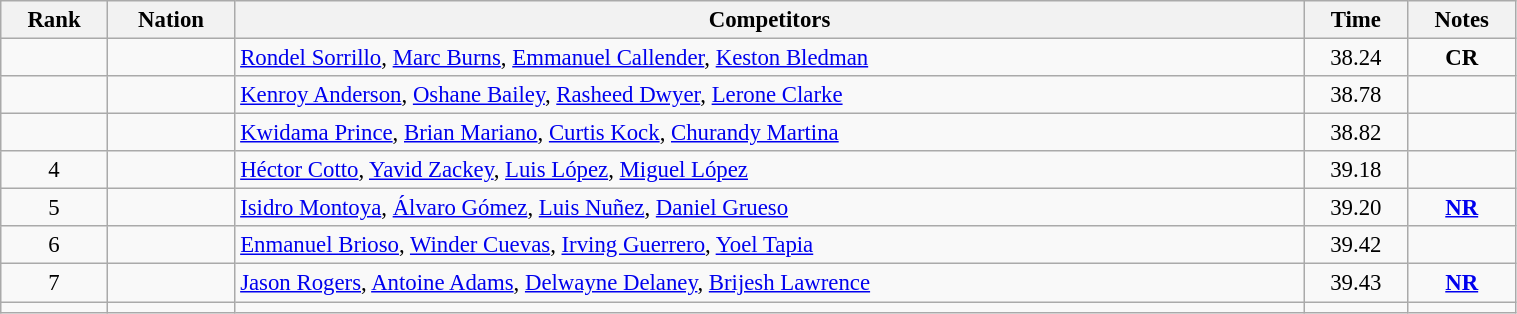<table class="wikitable sortable" width=80% style="text-align:center; font-size:95%">
<tr>
<th>Rank</th>
<th>Nation</th>
<th>Competitors</th>
<th>Time</th>
<th>Notes</th>
</tr>
<tr>
<td></td>
<td align=left></td>
<td align=left><a href='#'>Rondel Sorrillo</a>, <a href='#'>Marc Burns</a>, <a href='#'>Emmanuel Callender</a>, <a href='#'>Keston Bledman</a></td>
<td>38.24</td>
<td><strong>CR</strong></td>
</tr>
<tr>
<td></td>
<td align=left></td>
<td align=left><a href='#'>Kenroy Anderson</a>, <a href='#'>Oshane Bailey</a>, <a href='#'>Rasheed Dwyer</a>, <a href='#'>Lerone Clarke</a></td>
<td>38.78</td>
<td></td>
</tr>
<tr>
<td></td>
<td align=left></td>
<td align=left><a href='#'>Kwidama Prince</a>, <a href='#'>Brian Mariano</a>, <a href='#'>Curtis Kock</a>, <a href='#'>Churandy Martina</a></td>
<td>38.82</td>
<td></td>
</tr>
<tr>
<td>4</td>
<td align=left></td>
<td align=left><a href='#'>Héctor Cotto</a>, <a href='#'>Yavid Zackey</a>, <a href='#'>Luis López</a>, <a href='#'>Miguel López</a></td>
<td>39.18</td>
<td></td>
</tr>
<tr>
<td>5</td>
<td align=left></td>
<td align=left><a href='#'>Isidro Montoya</a>, <a href='#'>Álvaro Gómez</a>, <a href='#'>Luis Nuñez</a>, <a href='#'>Daniel Grueso</a></td>
<td>39.20</td>
<td><strong><a href='#'>NR</a></strong></td>
</tr>
<tr>
<td>6</td>
<td align=left></td>
<td align=left><a href='#'>Enmanuel Brioso</a>, <a href='#'>Winder Cuevas</a>, <a href='#'>Irving Guerrero</a>, <a href='#'>Yoel Tapia</a></td>
<td>39.42</td>
<td></td>
</tr>
<tr>
<td>7</td>
<td align=left></td>
<td align=left><a href='#'>Jason Rogers</a>, <a href='#'>Antoine Adams</a>, <a href='#'>Delwayne Delaney</a>, <a href='#'>Brijesh Lawrence</a></td>
<td>39.43</td>
<td><strong><a href='#'>NR</a></strong></td>
</tr>
<tr>
<td></td>
<td align=left></td>
<td align=left></td>
<td></td>
<td></td>
</tr>
</table>
